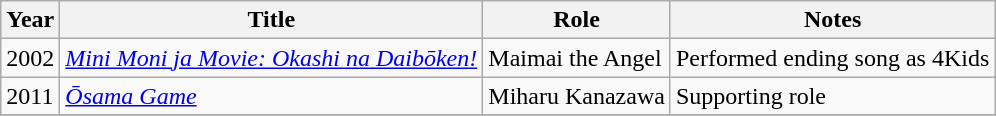<table class="wikitable sortable">
<tr>
<th>Year</th>
<th>Title</th>
<th>Role</th>
<th class="unsortable">Notes</th>
</tr>
<tr>
<td>2002</td>
<td><em><a href='#'>Mini Moni ja Movie: Okashi na Daibōken!</a></em></td>
<td>Maimai the Angel</td>
<td>Performed ending song as 4Kids</td>
</tr>
<tr>
<td>2011</td>
<td><em><a href='#'>Ōsama Game</a></em></td>
<td>Miharu Kanazawa</td>
<td>Supporting role</td>
</tr>
<tr>
</tr>
</table>
